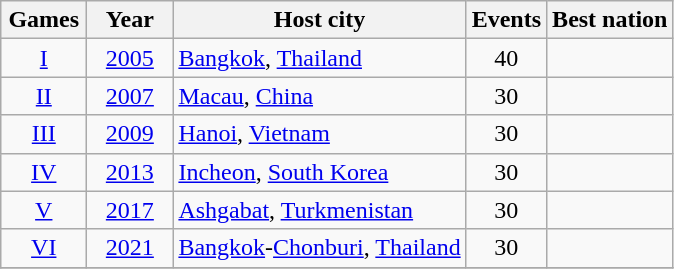<table class="wikitable plainrowheaders" style="text-align:center;">
<tr>
<th width=50>Games</th>
<th width=50>Year</th>
<th>Host city</th>
<th>Events</th>
<th>Best nation</th>
</tr>
<tr>
<td><a href='#'>I</a></td>
<td><a href='#'>2005</a></td>
<td align="left"><a href='#'>Bangkok</a>, <a href='#'>Thailand</a></td>
<td>40</td>
<td></td>
</tr>
<tr>
<td><a href='#'>II</a></td>
<td><a href='#'>2007</a></td>
<td align="left"><a href='#'>Macau</a>, <a href='#'>China</a></td>
<td>30</td>
<td></td>
</tr>
<tr>
<td><a href='#'>III</a></td>
<td><a href='#'>2009</a></td>
<td align="left"><a href='#'>Hanoi</a>, <a href='#'>Vietnam</a></td>
<td>30</td>
<td></td>
</tr>
<tr>
<td><a href='#'>IV</a></td>
<td><a href='#'>2013</a></td>
<td align="left"><a href='#'>Incheon</a>, <a href='#'>South Korea</a></td>
<td>30</td>
<td></td>
</tr>
<tr>
<td><a href='#'>V</a></td>
<td><a href='#'>2017</a></td>
<td align="left"><a href='#'>Ashgabat</a>, <a href='#'>Turkmenistan</a></td>
<td>30</td>
<td></td>
</tr>
<tr>
<td><a href='#'>VI</a></td>
<td><a href='#'>2021</a></td>
<td align="left"><a href='#'>Bangkok</a>-<a href='#'>Chonburi</a>, <a href='#'>Thailand</a></td>
<td>30</td>
<td></td>
</tr>
<tr>
</tr>
</table>
